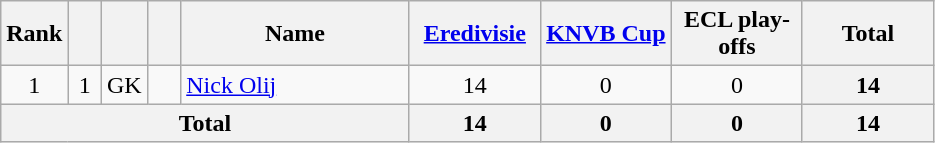<table class="wikitable" style="text-align:center;">
<tr>
<th style="width:15px;">Rank</th>
<th style="width:15px;"></th>
<th style="width:15px;"></th>
<th style="width:15px;"></th>
<th style="width:145px;">Name</th>
<th style="width:80px;"><a href='#'>Eredivisie</a></th>
<th style="width:80px;"><a href='#'>KNVB Cup</a></th>
<th style="width:80px;">ECL play-offs</th>
<th style="width:80px;">Total</th>
</tr>
<tr>
<td rowspan=1>1</td>
<td>1</td>
<td>GK</td>
<td></td>
<td align="left"><a href='#'>Nick Olij</a></td>
<td>14</td>
<td>0</td>
<td>0</td>
<th>14</th>
</tr>
<tr>
<th colspan="5">Total</th>
<th>14</th>
<th>0</th>
<th>0</th>
<th>14</th>
</tr>
</table>
